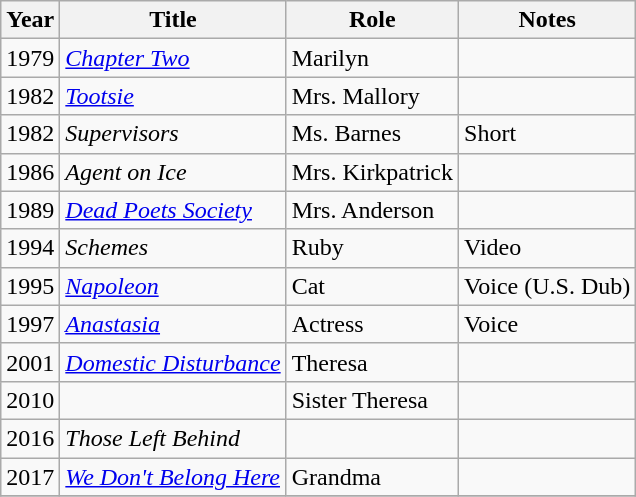<table class="wikitable sortable">
<tr>
<th>Year</th>
<th>Title</th>
<th>Role</th>
<th class="unsortable">Notes</th>
</tr>
<tr>
<td>1979</td>
<td><em><a href='#'>Chapter Two</a></em></td>
<td>Marilyn</td>
<td></td>
</tr>
<tr>
<td>1982</td>
<td><em><a href='#'>Tootsie</a></em></td>
<td>Mrs. Mallory</td>
<td></td>
</tr>
<tr>
<td>1982</td>
<td><em>Supervisors</em></td>
<td>Ms. Barnes</td>
<td>Short</td>
</tr>
<tr>
<td>1986</td>
<td><em>Agent on Ice</em></td>
<td>Mrs. Kirkpatrick</td>
<td></td>
</tr>
<tr>
<td>1989</td>
<td><em><a href='#'>Dead Poets Society</a></em></td>
<td>Mrs. Anderson</td>
<td></td>
</tr>
<tr>
<td>1994</td>
<td><em>Schemes</em></td>
<td>Ruby</td>
<td>Video</td>
</tr>
<tr>
<td>1995</td>
<td><em><a href='#'>Napoleon</a></em></td>
<td>Cat</td>
<td>Voice (U.S. Dub)</td>
</tr>
<tr>
<td>1997</td>
<td><em><a href='#'>Anastasia</a></em></td>
<td>Actress</td>
<td>Voice</td>
</tr>
<tr>
<td>2001</td>
<td><em><a href='#'>Domestic Disturbance</a></em></td>
<td>Theresa</td>
<td></td>
</tr>
<tr>
<td>2010</td>
<td><em></em></td>
<td>Sister Theresa</td>
<td></td>
</tr>
<tr>
<td>2016</td>
<td><em>Those Left Behind</em></td>
<td></td>
<td></td>
</tr>
<tr>
<td>2017</td>
<td><em><a href='#'>We Don't Belong Here</a></em></td>
<td>Grandma</td>
<td></td>
</tr>
<tr>
</tr>
</table>
